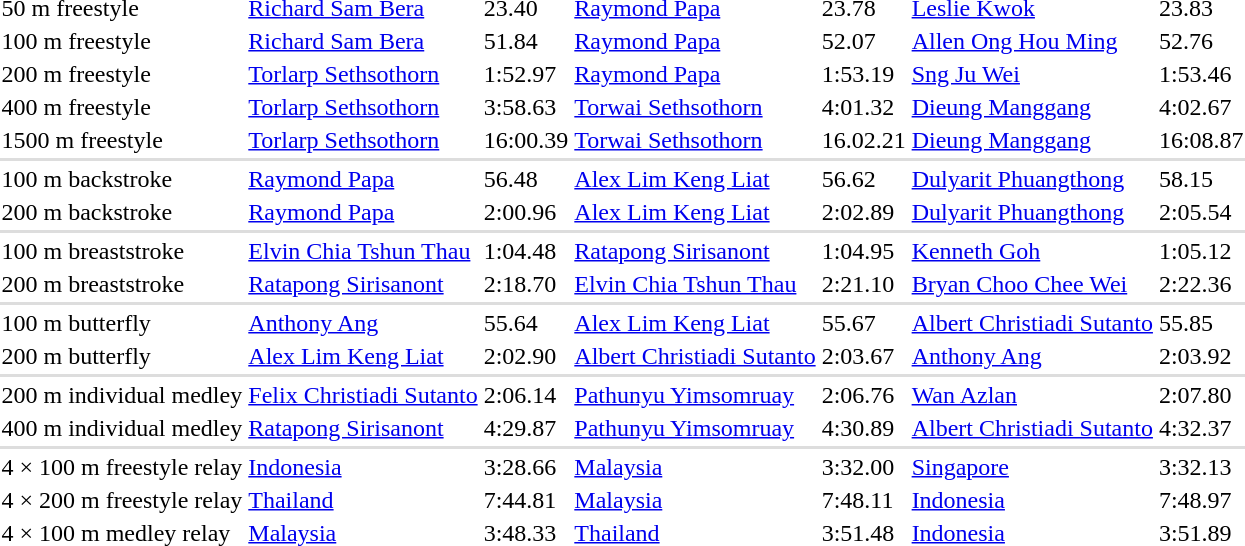<table>
<tr>
<td>50 m freestyle</td>
<td> <a href='#'>Richard Sam Bera</a></td>
<td>23.40</td>
<td> <a href='#'>Raymond Papa</a></td>
<td>23.78</td>
<td> <a href='#'>Leslie Kwok</a></td>
<td>23.83</td>
</tr>
<tr>
<td>100 m freestyle</td>
<td> <a href='#'>Richard Sam Bera</a></td>
<td>51.84</td>
<td> <a href='#'>Raymond Papa</a></td>
<td>52.07</td>
<td> <a href='#'>Allen Ong Hou Ming</a></td>
<td>52.76</td>
</tr>
<tr>
<td>200 m freestyle</td>
<td> <a href='#'>Torlarp Sethsothorn</a></td>
<td>1:52.97</td>
<td> <a href='#'>Raymond Papa</a></td>
<td>1:53.19</td>
<td> <a href='#'>Sng Ju Wei</a></td>
<td>1:53.46</td>
</tr>
<tr>
<td>400 m freestyle</td>
<td> <a href='#'>Torlarp Sethsothorn</a></td>
<td>3:58.63</td>
<td> <a href='#'>Torwai Sethsothorn</a></td>
<td>4:01.32</td>
<td> <a href='#'>Dieung Manggang</a></td>
<td>4:02.67</td>
</tr>
<tr>
<td>1500 m freestyle</td>
<td> <a href='#'>Torlarp Sethsothorn</a></td>
<td>16:00.39</td>
<td> <a href='#'>Torwai Sethsothorn</a></td>
<td>16.02.21</td>
<td> <a href='#'>Dieung Manggang</a></td>
<td>16:08.87</td>
</tr>
<tr style="background:#ddd;">
<td colspan=7></td>
</tr>
<tr>
<td>100 m backstroke</td>
<td> <a href='#'>Raymond Papa</a></td>
<td>56.48</td>
<td> <a href='#'>Alex Lim Keng Liat</a></td>
<td>56.62</td>
<td> <a href='#'>Dulyarit Phuangthong</a></td>
<td>58.15</td>
</tr>
<tr>
<td>200 m backstroke</td>
<td> <a href='#'>Raymond Papa</a></td>
<td>2:00.96</td>
<td> <a href='#'>Alex Lim Keng Liat</a></td>
<td>2:02.89</td>
<td> <a href='#'>Dulyarit Phuangthong</a></td>
<td>2:05.54</td>
</tr>
<tr style="background:#ddd;">
<td colspan=7></td>
</tr>
<tr>
<td>100 m breaststroke</td>
<td> <a href='#'>Elvin Chia Tshun Thau</a></td>
<td>1:04.48</td>
<td> <a href='#'>Ratapong Sirisanont</a></td>
<td>1:04.95</td>
<td> <a href='#'>Kenneth Goh</a></td>
<td>1:05.12</td>
</tr>
<tr>
<td>200 m breaststroke</td>
<td> <a href='#'>Ratapong Sirisanont</a></td>
<td>2:18.70</td>
<td> <a href='#'>Elvin Chia Tshun Thau</a></td>
<td>2:21.10</td>
<td> <a href='#'>Bryan Choo Chee Wei</a></td>
<td>2:22.36</td>
</tr>
<tr style="background:#ddd;">
<td colspan=7></td>
</tr>
<tr>
<td>100 m butterfly</td>
<td> <a href='#'>Anthony Ang</a></td>
<td>55.64</td>
<td> <a href='#'>Alex Lim Keng Liat</a></td>
<td>55.67</td>
<td> <a href='#'>Albert Christiadi Sutanto</a></td>
<td>55.85</td>
</tr>
<tr>
<td>200 m butterfly</td>
<td> <a href='#'>Alex Lim Keng Liat</a></td>
<td>2:02.90</td>
<td> <a href='#'>Albert Christiadi Sutanto</a></td>
<td>2:03.67</td>
<td> <a href='#'>Anthony Ang</a></td>
<td>2:03.92</td>
</tr>
<tr style="background:#ddd;">
<td colspan=7></td>
</tr>
<tr>
<td>200 m individual medley</td>
<td> <a href='#'>Felix Christiadi Sutanto</a></td>
<td>2:06.14</td>
<td> <a href='#'>Pathunyu Yimsomruay</a></td>
<td>2:06.76</td>
<td> <a href='#'>Wan Azlan</a></td>
<td>2:07.80</td>
</tr>
<tr>
<td>400 m individual medley</td>
<td> <a href='#'>Ratapong Sirisanont</a></td>
<td>4:29.87</td>
<td> <a href='#'>Pathunyu Yimsomruay</a></td>
<td>4:30.89</td>
<td> <a href='#'>Albert Christiadi Sutanto</a></td>
<td>4:32.37</td>
</tr>
<tr style="background:#ddd;">
<td colspan=7></td>
</tr>
<tr>
<td>4 × 100 m freestyle relay</td>
<td> <a href='#'>Indonesia</a></td>
<td>3:28.66</td>
<td> <a href='#'>Malaysia</a></td>
<td>3:32.00</td>
<td> <a href='#'>Singapore</a></td>
<td>3:32.13</td>
</tr>
<tr>
<td>4 × 200 m freestyle relay</td>
<td> <a href='#'>Thailand</a></td>
<td>7:44.81</td>
<td> <a href='#'>Malaysia</a></td>
<td>7:48.11</td>
<td> <a href='#'>Indonesia</a></td>
<td>7:48.97</td>
</tr>
<tr>
<td>4 × 100 m medley relay</td>
<td> <a href='#'>Malaysia</a></td>
<td>3:48.33</td>
<td> <a href='#'>Thailand</a></td>
<td>3:51.48</td>
<td> <a href='#'>Indonesia</a></td>
<td>3:51.89</td>
</tr>
</table>
